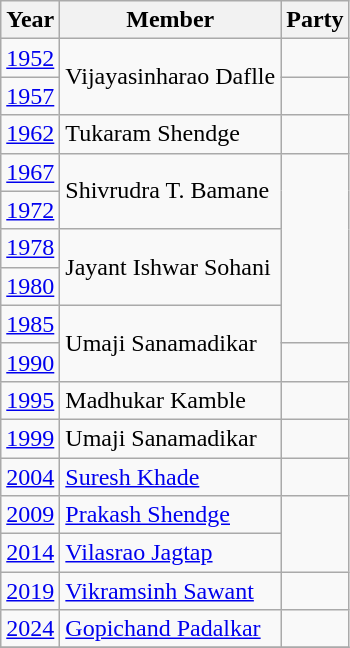<table class="wikitable">
<tr>
<th>Year</th>
<th>Member</th>
<th colspan=2>Party</th>
</tr>
<tr>
<td><a href='#'>1952</a></td>
<td rowspan="2">Vijayasinharao Daflle</td>
<td></td>
</tr>
<tr>
<td><a href='#'>1957</a></td>
</tr>
<tr>
<td><a href='#'>1962</a></td>
<td>Tukaram Shendge</td>
<td></td>
</tr>
<tr>
<td><a href='#'>1967</a></td>
<td rowspan="2">Shivrudra T. Bamane</td>
</tr>
<tr>
<td><a href='#'>1972</a></td>
</tr>
<tr>
<td><a href='#'>1978</a></td>
<td rowspan="2">Jayant Ishwar Sohani</td>
</tr>
<tr>
<td><a href='#'>1980</a></td>
</tr>
<tr>
<td><a href='#'>1985</a></td>
<td rowspan="2">Umaji Sanamadikar</td>
</tr>
<tr>
<td><a href='#'>1990</a></td>
<td></td>
</tr>
<tr>
<td><a href='#'>1995</a></td>
<td>Madhukar  Kamble</td>
</tr>
<tr>
<td><a href='#'>1999</a></td>
<td>Umaji Sanamadikar</td>
<td></td>
</tr>
<tr>
<td><a href='#'>2004</a></td>
<td><a href='#'>Suresh Khade</a></td>
<td></td>
</tr>
<tr>
<td><a href='#'>2009</a></td>
<td><a href='#'>Prakash Shendge</a></td>
</tr>
<tr>
<td><a href='#'>2014</a></td>
<td><a href='#'>Vilasrao Jagtap</a></td>
</tr>
<tr>
<td><a href='#'>2019</a></td>
<td><a href='#'>Vikramsinh Sawant</a></td>
<td></td>
</tr>
<tr>
<td><a href='#'>2024</a></td>
<td><a href='#'>Gopichand Padalkar</a></td>
<td></td>
</tr>
<tr>
</tr>
</table>
